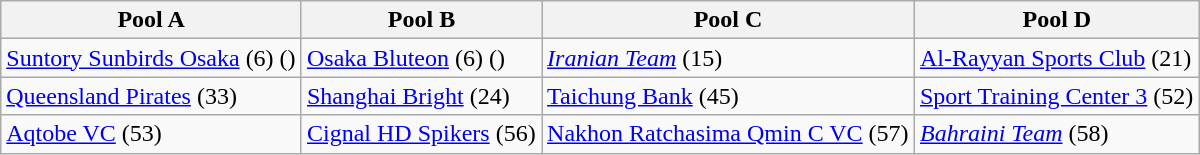<table class="wikitable" width=800 style="white-space:nowrap">
<tr>
<th width=20%>Pool A</th>
<th width=20%>Pool B</th>
<th width=20%>Pool C</th>
<th width=20%>Pool D</th>
</tr>
<tr>
<td> <a href='#'>Suntory Sunbirds Osaka</a> (6) ()</td>
<td> <a href='#'>Osaka Bluteon</a> (6) ()</td>
<td> <em><a href='#'>Iranian Team</a></em> (15)</td>
<td> <a href='#'>Al-Rayyan Sports Club</a> (21)</td>
</tr>
<tr>
<td> <a href='#'>Queensland Pirates</a> (33)</td>
<td> <a href='#'>Shanghai Bright</a> (24)</td>
<td> <a href='#'>Taichung Bank</a> (45)</td>
<td> <a href='#'>Sport Training Center 3</a> (52)</td>
</tr>
<tr>
<td> <a href='#'>Aqtobe VC</a> (53)</td>
<td> <a href='#'>Cignal HD Spikers</a> (56)</td>
<td> <a href='#'>Nakhon Ratchasima Qmin C VC</a> (57)</td>
<td> <em><a href='#'>Bahraini Team</a></em> (58)</td>
</tr>
</table>
